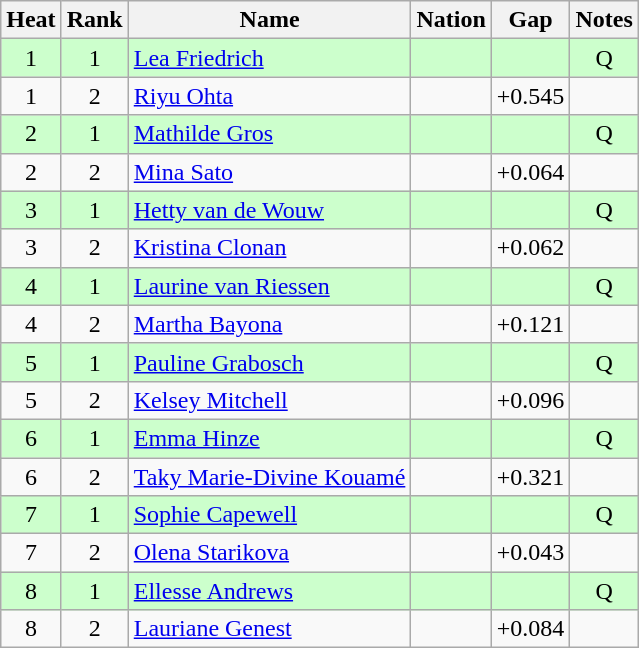<table class="wikitable sortable" style="text-align:center">
<tr>
<th>Heat</th>
<th>Rank</th>
<th>Name</th>
<th>Nation</th>
<th>Gap</th>
<th>Notes</th>
</tr>
<tr bgcolor=ccffcc>
<td>1</td>
<td>1</td>
<td align=left><a href='#'>Lea Friedrich</a></td>
<td align=left></td>
<td></td>
<td>Q</td>
</tr>
<tr>
<td>1</td>
<td>2</td>
<td align=left><a href='#'>Riyu Ohta</a></td>
<td align=left></td>
<td>+0.545</td>
<td></td>
</tr>
<tr bgcolor=ccffcc>
<td>2</td>
<td>1</td>
<td align=left><a href='#'>Mathilde Gros</a></td>
<td align=left></td>
<td></td>
<td>Q</td>
</tr>
<tr>
<td>2</td>
<td>2</td>
<td align=left><a href='#'>Mina Sato</a></td>
<td align=left></td>
<td>+0.064</td>
<td></td>
</tr>
<tr bgcolor=ccffcc>
<td>3</td>
<td>1</td>
<td align=left><a href='#'>Hetty van de Wouw</a></td>
<td align=left></td>
<td></td>
<td>Q</td>
</tr>
<tr>
<td>3</td>
<td>2</td>
<td align=left><a href='#'>Kristina Clonan</a></td>
<td align=left></td>
<td>+0.062</td>
<td></td>
</tr>
<tr bgcolor=ccffcc>
<td>4</td>
<td>1</td>
<td align=left><a href='#'>Laurine van Riessen</a></td>
<td align=left></td>
<td></td>
<td>Q</td>
</tr>
<tr>
<td>4</td>
<td>2</td>
<td align=left><a href='#'>Martha Bayona</a></td>
<td align=left></td>
<td>+0.121</td>
<td></td>
</tr>
<tr bgcolor=ccffcc>
<td>5</td>
<td>1</td>
<td align=left><a href='#'>Pauline Grabosch</a></td>
<td align=left></td>
<td></td>
<td>Q</td>
</tr>
<tr>
<td>5</td>
<td>2</td>
<td align=left><a href='#'>Kelsey Mitchell</a></td>
<td align=left></td>
<td>+0.096</td>
<td></td>
</tr>
<tr bgcolor=ccffcc>
<td>6</td>
<td>1</td>
<td align=left><a href='#'>Emma Hinze</a></td>
<td align=left></td>
<td></td>
<td>Q</td>
</tr>
<tr>
<td>6</td>
<td>2</td>
<td align=left><a href='#'>Taky Marie-Divine Kouamé</a></td>
<td align=left></td>
<td>+0.321</td>
<td></td>
</tr>
<tr bgcolor=ccffcc>
<td>7</td>
<td>1</td>
<td align=left><a href='#'>Sophie Capewell</a></td>
<td align=left></td>
<td></td>
<td>Q</td>
</tr>
<tr>
<td>7</td>
<td>2</td>
<td align=left><a href='#'>Olena Starikova</a></td>
<td align=left></td>
<td>+0.043</td>
<td></td>
</tr>
<tr bgcolor=ccffcc>
<td>8</td>
<td>1</td>
<td align=left><a href='#'>Ellesse Andrews</a></td>
<td align=left></td>
<td></td>
<td>Q</td>
</tr>
<tr>
<td>8</td>
<td>2</td>
<td align=left><a href='#'>Lauriane Genest</a></td>
<td align=left></td>
<td>+0.084</td>
<td></td>
</tr>
</table>
